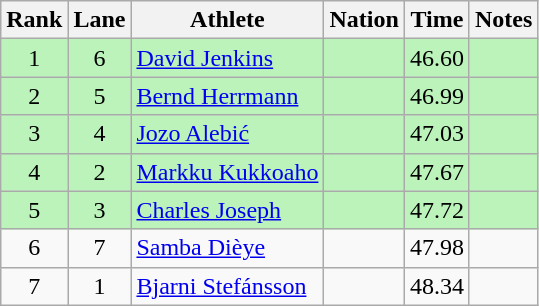<table class="wikitable sortable" style="text-align:center">
<tr>
<th>Rank</th>
<th>Lane</th>
<th>Athlete</th>
<th>Nation</th>
<th>Time</th>
<th>Notes</th>
</tr>
<tr style="background:#bbf3bb;">
<td>1</td>
<td>6</td>
<td align=left><a href='#'>David Jenkins</a></td>
<td align=left></td>
<td>46.60</td>
<td></td>
</tr>
<tr style="background:#bbf3bb;">
<td>2</td>
<td>5</td>
<td align=left><a href='#'>Bernd Herrmann</a></td>
<td align=left></td>
<td>46.99</td>
<td></td>
</tr>
<tr style="background:#bbf3bb;">
<td>3</td>
<td>4</td>
<td align=left><a href='#'>Jozo Alebić</a></td>
<td align=left></td>
<td>47.03</td>
<td></td>
</tr>
<tr style="background:#bbf3bb;">
<td>4</td>
<td>2</td>
<td align=left><a href='#'>Markku Kukkoaho</a></td>
<td align=left></td>
<td>47.67</td>
<td></td>
</tr>
<tr style="background:#bbf3bb;">
<td>5</td>
<td>3</td>
<td align=left><a href='#'>Charles Joseph</a></td>
<td align=left></td>
<td>47.72</td>
<td></td>
</tr>
<tr>
<td>6</td>
<td>7</td>
<td align=left><a href='#'>Samba Dièye</a></td>
<td align=left></td>
<td>47.98</td>
<td></td>
</tr>
<tr>
<td>7</td>
<td>1</td>
<td align=left><a href='#'>Bjarni Stefánsson</a></td>
<td align=left></td>
<td>48.34</td>
<td></td>
</tr>
</table>
